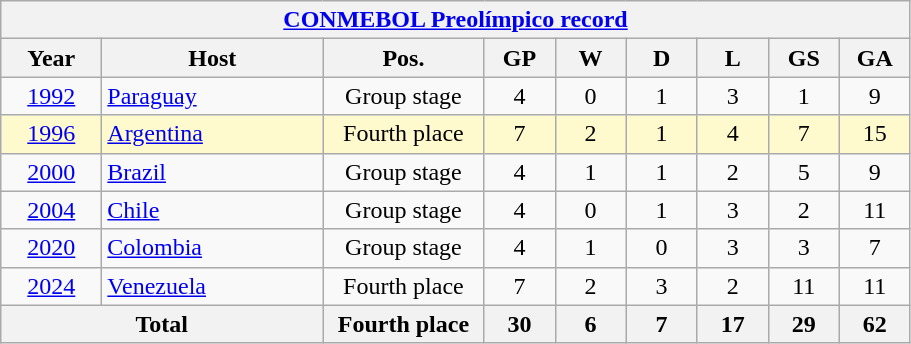<table class="wikitable" style="text-align: center">
<tr>
<th colspan=10><a href='#'>CONMEBOL Preolímpico record</a></th>
</tr>
<tr>
<th width=60px>Year</th>
<th width=140px>Host</th>
<th width=100px>Pos.</th>
<th width=40px>GP</th>
<th width=40px>W</th>
<th width=40px>D</th>
<th width=40px>L</th>
<th width=40px>GS</th>
<th width=40px>GA</th>
</tr>
<tr>
<td><a href='#'>1992</a></td>
<td align=left> <a href='#'>Paraguay</a></td>
<td>Group stage</td>
<td>4</td>
<td>0</td>
<td>1</td>
<td>3</td>
<td>1</td>
<td>9</td>
</tr>
<tr style="background:LemonChiffon;">
<td><a href='#'>1996</a></td>
<td align=left> <a href='#'>Argentina</a></td>
<td>Fourth place</td>
<td>7</td>
<td>2</td>
<td>1</td>
<td>4</td>
<td>7</td>
<td>15</td>
</tr>
<tr>
<td><a href='#'>2000</a></td>
<td align=left> <a href='#'>Brazil</a></td>
<td>Group stage</td>
<td>4</td>
<td>1</td>
<td>1</td>
<td>2</td>
<td>5</td>
<td>9</td>
</tr>
<tr>
<td><a href='#'>2004</a></td>
<td align=left> <a href='#'>Chile</a></td>
<td>Group stage</td>
<td>4</td>
<td>0</td>
<td>1</td>
<td>3</td>
<td>2</td>
<td>11</td>
</tr>
<tr>
<td><a href='#'>2020</a></td>
<td align=left> <a href='#'>Colombia</a></td>
<td>Group stage</td>
<td>4</td>
<td>1</td>
<td>0</td>
<td>3</td>
<td>3</td>
<td>7</td>
</tr>
<tr>
<td><a href='#'>2024</a></td>
<td align=left> <a href='#'>Venezuela</a></td>
<td>Fourth place</td>
<td>7</td>
<td>2</td>
<td>3</td>
<td>2</td>
<td>11</td>
<td>11</td>
</tr>
<tr>
<th colspan=2>Total</th>
<th>Fourth place</th>
<th>30</th>
<th>6</th>
<th>7</th>
<th>17</th>
<th>29</th>
<th>62</th>
</tr>
</table>
